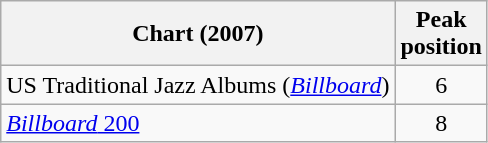<table class=wikitable>
<tr>
<th>Chart (2007)</th>
<th>Peak<br>position</th>
</tr>
<tr>
<td>US Traditional Jazz Albums (<em><a href='#'>Billboard</a></em>)</td>
<td align=center>6</td>
</tr>
<tr>
<td><a href='#'><em>Billboard</em> 200</a></td>
<td align=center>8</td>
</tr>
</table>
